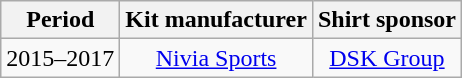<table class="wikitable" style="text-align:center;margin-left:1em;float:center">
<tr>
<th>Period</th>
<th>Kit manufacturer</th>
<th>Shirt sponsor</th>
</tr>
<tr>
<td>2015–2017</td>
<td><a href='#'>Nivia Sports</a></td>
<td><a href='#'>DSK Group</a></td>
</tr>
</table>
